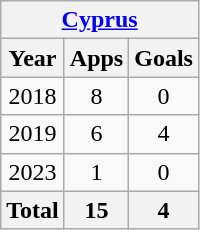<table class="wikitable" style="text-align:center">
<tr>
<th colspan=3><a href='#'>Cyprus</a></th>
</tr>
<tr>
<th>Year</th>
<th>Apps</th>
<th>Goals</th>
</tr>
<tr>
<td>2018</td>
<td>8</td>
<td>0</td>
</tr>
<tr>
<td>2019</td>
<td>6</td>
<td>4</td>
</tr>
<tr>
<td>2023</td>
<td>1</td>
<td>0</td>
</tr>
<tr>
<th>Total</th>
<th>15</th>
<th>4</th>
</tr>
</table>
